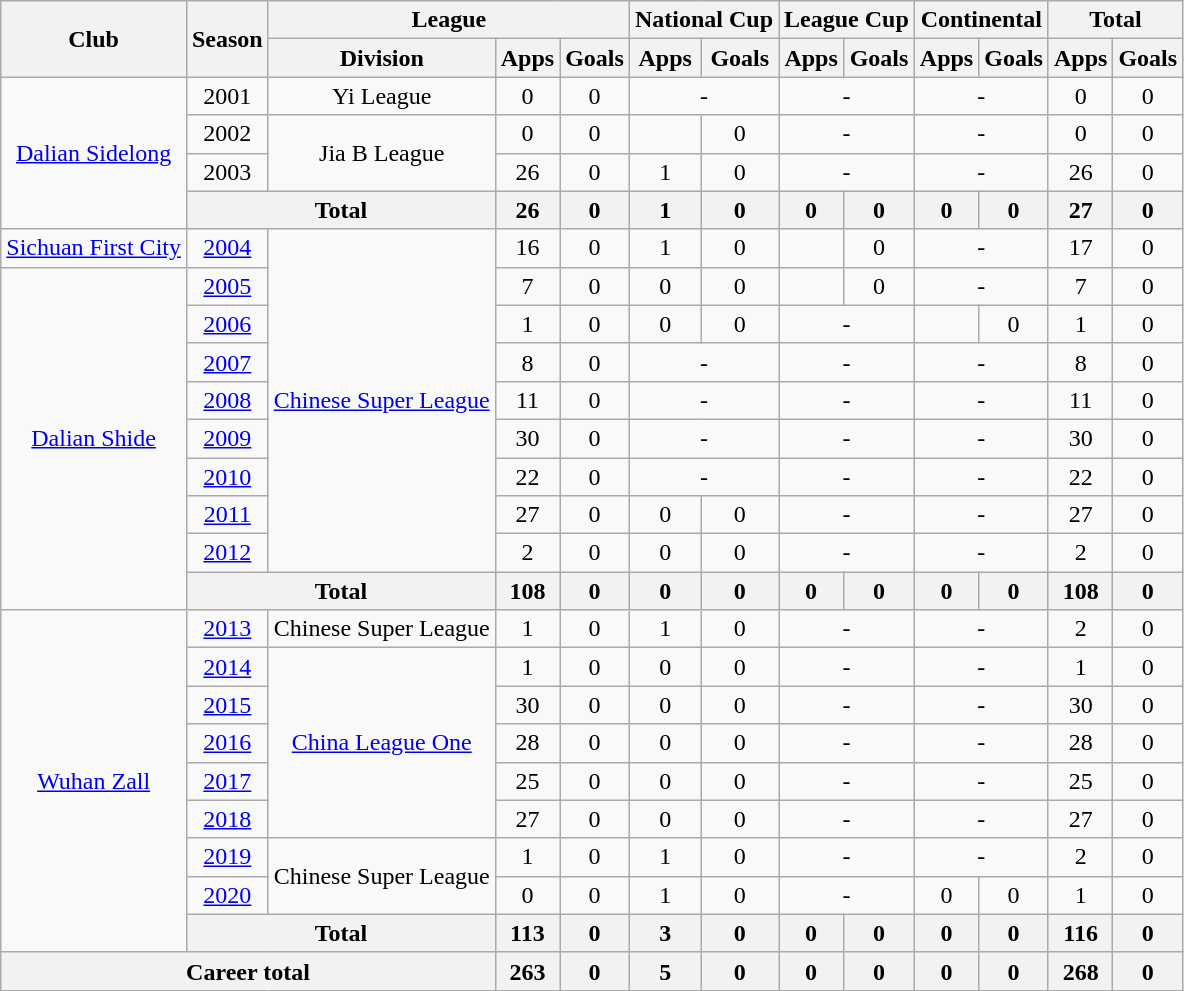<table class="wikitable" style="text-align: center">
<tr>
<th rowspan="2">Club</th>
<th rowspan="2">Season</th>
<th colspan="3">League</th>
<th colspan="2">National Cup</th>
<th colspan="2">League Cup</th>
<th colspan="2">Continental</th>
<th colspan="2">Total</th>
</tr>
<tr>
<th>Division</th>
<th>Apps</th>
<th>Goals</th>
<th>Apps</th>
<th>Goals</th>
<th>Apps</th>
<th>Goals</th>
<th>Apps</th>
<th>Goals</th>
<th>Apps</th>
<th>Goals</th>
</tr>
<tr>
<td rowspan=4><a href='#'>Dalian Sidelong</a></td>
<td>2001</td>
<td>Yi League</td>
<td>0</td>
<td>0</td>
<td colspan="2">-</td>
<td colspan="2">-</td>
<td colspan="2">-</td>
<td>0</td>
<td>0</td>
</tr>
<tr>
<td>2002</td>
<td rowspan="2">Jia B League</td>
<td>0</td>
<td>0</td>
<td></td>
<td>0</td>
<td colspan="2">-</td>
<td colspan="2">-</td>
<td>0</td>
<td>0</td>
</tr>
<tr>
<td>2003</td>
<td>26</td>
<td>0</td>
<td>1</td>
<td>0</td>
<td colspan="2">-</td>
<td colspan="2">-</td>
<td>26</td>
<td>0</td>
</tr>
<tr>
<th colspan="2"><strong>Total</strong></th>
<th>26</th>
<th>0</th>
<th>1</th>
<th>0</th>
<th>0</th>
<th>0</th>
<th>0</th>
<th>0</th>
<th>27</th>
<th>0</th>
</tr>
<tr>
<td><a href='#'>Sichuan First City</a></td>
<td><a href='#'>2004</a></td>
<td rowspan=9><a href='#'>Chinese Super League</a></td>
<td>16</td>
<td>0</td>
<td>1</td>
<td>0</td>
<td></td>
<td>0</td>
<td colspan="2">-</td>
<td>17</td>
<td>0</td>
</tr>
<tr>
<td rowspan=9><a href='#'>Dalian Shide</a></td>
<td><a href='#'>2005</a></td>
<td>7</td>
<td>0</td>
<td>0</td>
<td>0</td>
<td></td>
<td>0</td>
<td colspan="2">-</td>
<td>7</td>
<td>0</td>
</tr>
<tr>
<td><a href='#'>2006</a></td>
<td>1</td>
<td>0</td>
<td>0</td>
<td>0</td>
<td colspan="2">-</td>
<td></td>
<td>0</td>
<td>1</td>
<td>0</td>
</tr>
<tr>
<td><a href='#'>2007</a></td>
<td>8</td>
<td>0</td>
<td colspan="2">-</td>
<td colspan="2">-</td>
<td colspan="2">-</td>
<td>8</td>
<td>0</td>
</tr>
<tr>
<td><a href='#'>2008</a></td>
<td>11</td>
<td>0</td>
<td colspan="2">-</td>
<td colspan="2">-</td>
<td colspan="2">-</td>
<td>11</td>
<td>0</td>
</tr>
<tr>
<td><a href='#'>2009</a></td>
<td>30</td>
<td>0</td>
<td colspan="2">-</td>
<td colspan="2">-</td>
<td colspan="2">-</td>
<td>30</td>
<td>0</td>
</tr>
<tr>
<td><a href='#'>2010</a></td>
<td>22</td>
<td>0</td>
<td colspan="2">-</td>
<td colspan="2">-</td>
<td colspan="2">-</td>
<td>22</td>
<td>0</td>
</tr>
<tr>
<td><a href='#'>2011</a></td>
<td>27</td>
<td>0</td>
<td>0</td>
<td>0</td>
<td colspan="2">-</td>
<td colspan="2">-</td>
<td>27</td>
<td>0</td>
</tr>
<tr>
<td><a href='#'>2012</a></td>
<td>2</td>
<td>0</td>
<td>0</td>
<td>0</td>
<td colspan="2">-</td>
<td colspan="2">-</td>
<td>2</td>
<td>0</td>
</tr>
<tr>
<th colspan="2"><strong>Total</strong></th>
<th>108</th>
<th>0</th>
<th>0</th>
<th>0</th>
<th>0</th>
<th>0</th>
<th>0</th>
<th>0</th>
<th>108</th>
<th>0</th>
</tr>
<tr>
<td rowspan=9><a href='#'>Wuhan Zall</a></td>
<td><a href='#'>2013</a></td>
<td>Chinese Super League</td>
<td>1</td>
<td>0</td>
<td>1</td>
<td>0</td>
<td colspan="2">-</td>
<td colspan="2">-</td>
<td>2</td>
<td>0</td>
</tr>
<tr>
<td><a href='#'>2014</a></td>
<td rowspan="5"><a href='#'>China League One</a></td>
<td>1</td>
<td>0</td>
<td>0</td>
<td>0</td>
<td colspan="2">-</td>
<td colspan="2">-</td>
<td>1</td>
<td>0</td>
</tr>
<tr>
<td><a href='#'>2015</a></td>
<td>30</td>
<td>0</td>
<td>0</td>
<td>0</td>
<td colspan="2">-</td>
<td colspan="2">-</td>
<td>30</td>
<td>0</td>
</tr>
<tr>
<td><a href='#'>2016</a></td>
<td>28</td>
<td>0</td>
<td>0</td>
<td>0</td>
<td colspan="2">-</td>
<td colspan="2">-</td>
<td>28</td>
<td>0</td>
</tr>
<tr>
<td><a href='#'>2017</a></td>
<td>25</td>
<td>0</td>
<td>0</td>
<td>0</td>
<td colspan="2">-</td>
<td colspan="2">-</td>
<td>25</td>
<td>0</td>
</tr>
<tr>
<td><a href='#'>2018</a></td>
<td>27</td>
<td>0</td>
<td>0</td>
<td>0</td>
<td colspan="2">-</td>
<td colspan="2">-</td>
<td>27</td>
<td>0</td>
</tr>
<tr>
<td><a href='#'>2019</a></td>
<td rowspan=2>Chinese Super League</td>
<td>1</td>
<td>0</td>
<td>1</td>
<td>0</td>
<td colspan="2">-</td>
<td colspan="2">-</td>
<td>2</td>
<td>0</td>
</tr>
<tr>
<td><a href='#'>2020</a></td>
<td>0</td>
<td>0</td>
<td>1</td>
<td>0</td>
<td colspan="2">-</td>
<td>0</td>
<td>0</td>
<td>1</td>
<td>0</td>
</tr>
<tr>
<th colspan="2"><strong>Total</strong></th>
<th>113</th>
<th>0</th>
<th>3</th>
<th>0</th>
<th>0</th>
<th>0</th>
<th>0</th>
<th>0</th>
<th>116</th>
<th>0</th>
</tr>
<tr>
<th colspan="3">Career total</th>
<th>263</th>
<th>0</th>
<th>5</th>
<th>0</th>
<th>0</th>
<th>0</th>
<th>0</th>
<th>0</th>
<th>268</th>
<th>0</th>
</tr>
</table>
